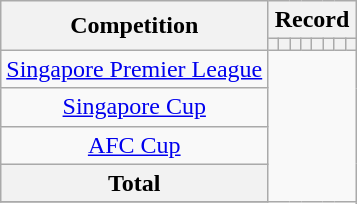<table class="wikitable" style="text-align: center">
<tr>
<th rowspan=2>Competition</th>
<th colspan=8>Record</th>
</tr>
<tr>
<th></th>
<th></th>
<th></th>
<th></th>
<th></th>
<th></th>
<th></th>
<th></th>
</tr>
<tr>
<td><a href='#'>Singapore Premier League</a><br></td>
</tr>
<tr>
<td><a href='#'>Singapore Cup</a><br></td>
</tr>
<tr>
<td><a href='#'>AFC Cup</a><br></td>
</tr>
<tr>
<th>Total<br></th>
</tr>
<tr>
</tr>
</table>
